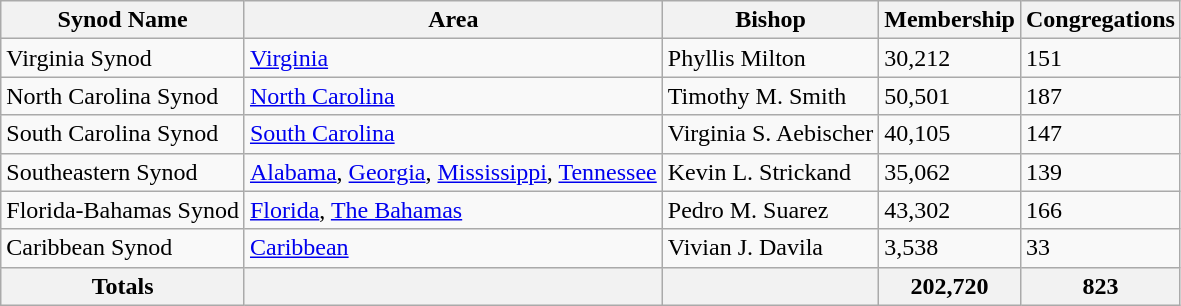<table class="wikitable sortable">
<tr>
<th>Synod Name</th>
<th>Area</th>
<th>Bishop</th>
<th>Membership</th>
<th>Congregations</th>
</tr>
<tr>
<td>Virginia Synod</td>
<td><a href='#'>Virginia</a></td>
<td>Phyllis Milton</td>
<td>30,212</td>
<td>151</td>
</tr>
<tr>
<td>North Carolina Synod</td>
<td><a href='#'>North Carolina</a></td>
<td>Timothy M. Smith</td>
<td>50,501</td>
<td>187</td>
</tr>
<tr>
<td>South Carolina Synod</td>
<td><a href='#'>South Carolina</a></td>
<td>Virginia S. Aebischer</td>
<td>40,105</td>
<td>147</td>
</tr>
<tr>
<td>Southeastern Synod</td>
<td><a href='#'>Alabama</a>, <a href='#'>Georgia</a>, <a href='#'>Mississippi</a>, <a href='#'>Tennessee</a></td>
<td>Kevin L. Strickand</td>
<td>35,062</td>
<td>139</td>
</tr>
<tr>
<td>Florida-Bahamas Synod</td>
<td><a href='#'>Florida</a>, <a href='#'>The Bahamas</a></td>
<td>Pedro M. Suarez</td>
<td>43,302</td>
<td>166</td>
</tr>
<tr>
<td>Caribbean Synod</td>
<td><a href='#'>Caribbean</a></td>
<td>Vivian J. Davila</td>
<td>3,538</td>
<td>33</td>
</tr>
<tr>
<th>Totals</th>
<th></th>
<th></th>
<th>202,720</th>
<th>823</th>
</tr>
</table>
